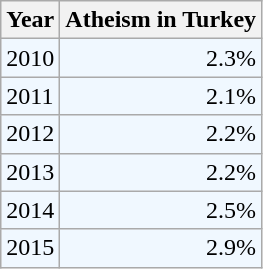<table class="wikitable sortable" style="text-align:right;">
<tr>
<th>Year</th>
<th>Atheism in Turkey</th>
</tr>
<tr style="background:#f0f8ff;">
<td style="text-align:left">2010</td>
<td>2.3%</td>
</tr>
<tr style="background:#f0f8ff;">
<td style="text-align:left">2011</td>
<td>2.1%</td>
</tr>
<tr style="background:#f0f8ff;">
<td style="text-align:left">2012</td>
<td>2.2%</td>
</tr>
<tr style="background:#f0f8ff;">
<td style="text-align:left">2013</td>
<td>2.2%</td>
</tr>
<tr style="background:#f0f8ff;">
<td style="text-align:left">2014</td>
<td>2.5%</td>
</tr>
<tr style="background:#f0f8ff;">
<td style="text-align:left">2015</td>
<td>2.9%</td>
</tr>
</table>
